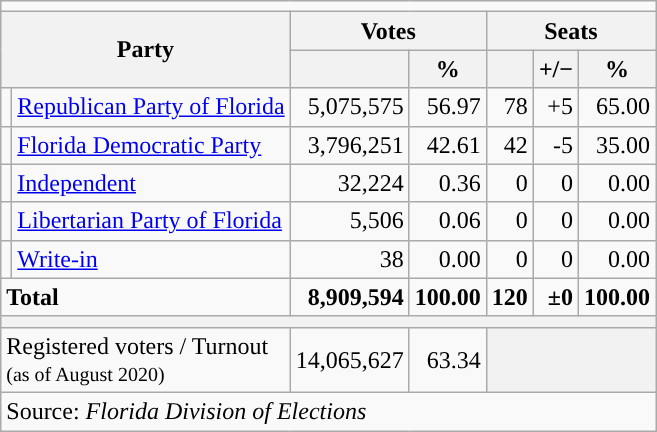<table class="wikitable">
<tr>
<td colspan="7"></td>
</tr>
<tr>
<th colspan="2" rowspan="2">Party</th>
<th colspan="2">Votes</th>
<th colspan="3">Seats</th>
</tr>
<tr>
<th></th>
<th>%</th>
<th></th>
<th>+/−</th>
<th>%</th>
</tr>
<tr>
<td style="background-color:"></td>
<td><a href='#'>Republican Party of Florida</a></td>
<td align="right">5,075,575</td>
<td align="right">56.97</td>
<td align="right">78</td>
<td align="right">+5</td>
<td align="right">65.00</td>
</tr>
<tr>
<td style="background-color:"></td>
<td><a href='#'>Florida Democratic Party</a></td>
<td align="right">3,796,251</td>
<td align="right">42.61</td>
<td align="right">42</td>
<td align="right">-5</td>
<td align="right">35.00</td>
</tr>
<tr>
<td style="background-color:"></td>
<td><a href='#'>Independent</a></td>
<td align="right">32,224</td>
<td align="right">0.36</td>
<td align="right">0</td>
<td align="right">0</td>
<td align="right">0.00</td>
</tr>
<tr>
<td style="background-color:"></td>
<td><a href='#'>Libertarian Party of Florida</a></td>
<td align="right">5,506</td>
<td align="right">0.06</td>
<td align="right">0</td>
<td align="right">0</td>
<td align="right">0.00</td>
</tr>
<tr>
<td style="background-color:"></td>
<td><a href='#'>Write-in</a></td>
<td align="right">38</td>
<td align="right">0.00</td>
<td align="right">0</td>
<td align="right">0</td>
<td align="right">0.00</td>
</tr>
<tr>
<td colspan="2"><strong>Total</strong></td>
<td align="right"><strong>8,909,594</strong></td>
<td align="right"><strong>100.00</strong></td>
<td align="right"><strong>120</strong></td>
<td align="right"><strong>±0</strong></td>
<td align="right"><strong>100.00</strong></td>
</tr>
<tr>
<th colspan="7"></th>
</tr>
<tr>
<td colspan="2">Registered voters / Turnout<br><small>(as of August 2020)</small></td>
<td align="right">14,065,627</td>
<td align="right">63.34</td>
<th colspan="3"></th>
</tr>
<tr>
<td colspan="7">Source: <em>Florida Division of Elections</em></td>
</tr>
</table>
